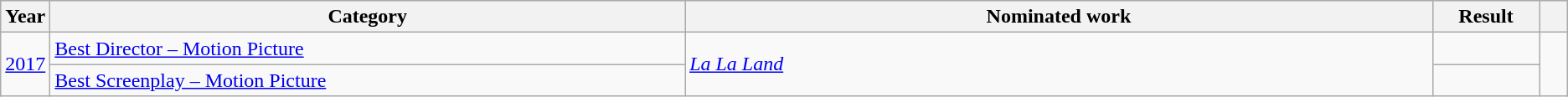<table class=wikitable>
<tr>
<th scope="col" style="width:1em;">Year</th>
<th scope="col" style="width:33em;">Category</th>
<th scope="col" style="width:39em;">Nominated work</th>
<th scope="col" style="width:5em;">Result</th>
<th scope="col" style="width:1em;"></th>
</tr>
<tr>
<td rowspan="2"><a href='#'>2017</a></td>
<td><a href='#'>Best Director – Motion Picture</a></td>
<td rowspan="2"><em><a href='#'>La La Land</a></em></td>
<td></td>
<td rowspan="2"></td>
</tr>
<tr>
<td><a href='#'>Best Screenplay – Motion Picture</a></td>
<td></td>
</tr>
</table>
